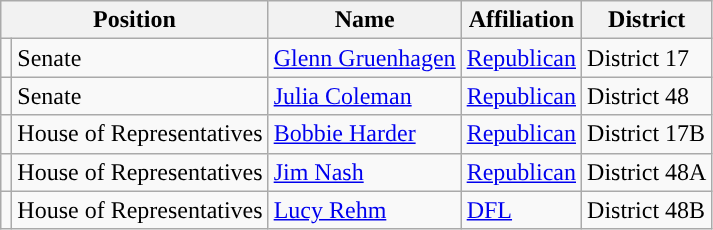<table class="wikitable">
<tr>
<th colspan="2">Position</th>
<th>Name</th>
<th>Affiliation</th>
<th>District</th>
</tr>
<tr>
<td style="background-color:"></td>
<td>Senate</td>
<td><a href='#'>Glenn Gruenhagen</a></td>
<td><a href='#'>Republican</a></td>
<td>District 17</td>
</tr>
<tr>
<td style="background-color:"></td>
<td>Senate</td>
<td><a href='#'>Julia Coleman</a></td>
<td><a href='#'>Republican</a></td>
<td>District 48</td>
</tr>
<tr>
<td style="background-color:"></td>
<td>House of Representatives</td>
<td><a href='#'>Bobbie Harder</a></td>
<td><a href='#'>Republican</a></td>
<td>District 17B</td>
</tr>
<tr>
<td style="background-color:"></td>
<td>House of Representatives</td>
<td><a href='#'>Jim Nash</a></td>
<td><a href='#'>Republican</a></td>
<td>District 48A</td>
</tr>
<tr>
<td style="background-color:"></td>
<td>House of Representatives</td>
<td><a href='#'>Lucy Rehm</a></td>
<td><a href='#'>DFL</a></td>
<td>District 48B</td>
</tr>
</table>
